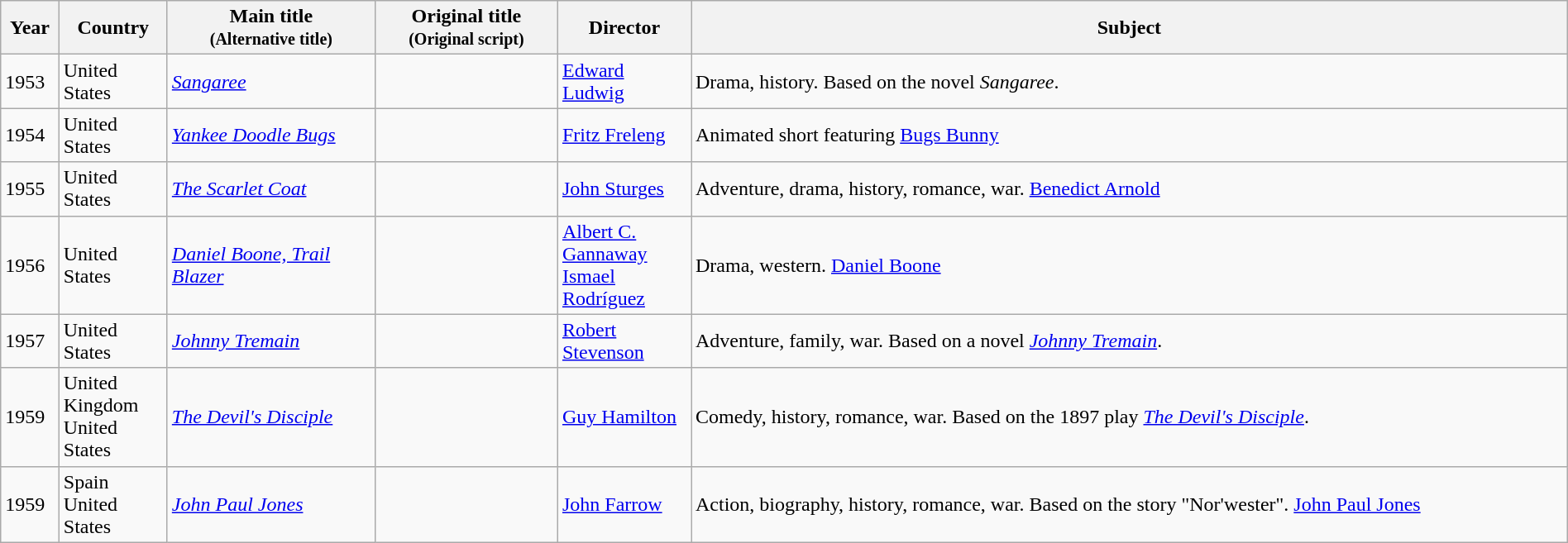<table class="wikitable sortable" style="width:100%;">
<tr>
<th>Year</th>
<th width= 80>Country</th>
<th class="unsortable" style="width:160px;">Main title<br><small>(Alternative title)</small></th>
<th class="unsortable" style="width:140px;">Original title<br><small>(Original script)</small></th>
<th width=100>Director</th>
<th class="unsortable">Subject</th>
</tr>
<tr>
<td>1953</td>
<td>United States</td>
<td><em><a href='#'>Sangaree</a></em></td>
<td></td>
<td><a href='#'>Edward Ludwig</a></td>
<td>Drama, history. Based on the novel <em>Sangaree</em>.</td>
</tr>
<tr>
<td>1954</td>
<td>United States</td>
<td><em><a href='#'>Yankee Doodle Bugs</a></em></td>
<td></td>
<td><a href='#'>Fritz Freleng</a></td>
<td>Animated short featuring <a href='#'>Bugs Bunny</a></td>
</tr>
<tr>
<td>1955</td>
<td>United States</td>
<td><em><a href='#'>The Scarlet Coat</a></em></td>
<td></td>
<td><a href='#'>John Sturges</a></td>
<td>Adventure, drama, history, romance, war. <a href='#'>Benedict Arnold</a></td>
</tr>
<tr>
<td>1956</td>
<td>United States</td>
<td><em><a href='#'>Daniel Boone, Trail Blazer</a></em></td>
<td></td>
<td><a href='#'>Albert C. Gannaway</a><br><a href='#'>Ismael Rodríguez</a></td>
<td>Drama, western. <a href='#'>Daniel Boone</a></td>
</tr>
<tr>
<td>1957</td>
<td>United States</td>
<td><em><a href='#'>Johnny Tremain</a></em></td>
<td></td>
<td><a href='#'>Robert Stevenson</a></td>
<td>Adventure, family, war. Based on a novel <em><a href='#'>Johnny Tremain</a></em>.</td>
</tr>
<tr>
<td>1959</td>
<td>United Kingdom<br>United States</td>
<td><em><a href='#'>The Devil's Disciple</a></em></td>
<td></td>
<td><a href='#'>Guy Hamilton</a></td>
<td>Comedy, history, romance, war. Based on the 1897 play <em><a href='#'>The Devil's Disciple</a></em>.</td>
</tr>
<tr>
<td>1959</td>
<td>Spain<br>United States</td>
<td><em><a href='#'>John Paul Jones</a></em></td>
<td></td>
<td><a href='#'>John Farrow</a></td>
<td>Action, biography, history, romance, war. Based on the story "Nor'wester". <a href='#'>John Paul Jones</a></td>
</tr>
</table>
